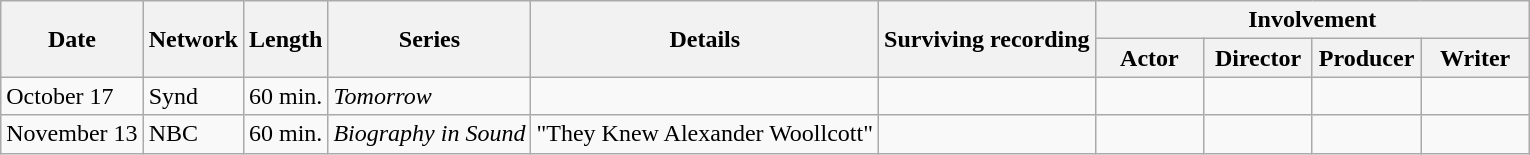<table class="wikitable">
<tr>
<th rowspan="2" style="width:33px;">Date</th>
<th rowspan="2">Network</th>
<th rowspan="2">Length</th>
<th rowspan="2">Series</th>
<th rowspan="2">Details</th>
<th rowspan="2">Surviving recording</th>
<th colspan="4">Involvement</th>
</tr>
<tr>
<th width=65>Actor</th>
<th width=65>Director</th>
<th width=65>Producer</th>
<th width=65>Writer</th>
</tr>
<tr style="text-align:center;">
<td style="text-align:left;">October 17</td>
<td style="text-align:left;">Synd</td>
<td style="text-align:left;">60 min.</td>
<td style="text-align:left;"><em>Tomorrow</em></td>
<td style="text-align:left;"> </td>
<td></td>
<td></td>
<td></td>
<td></td>
<td></td>
</tr>
<tr style="text-align:center;">
<td style="text-align:left;">November 13</td>
<td style="text-align:left;">NBC</td>
<td style="text-align:left;">60 min.</td>
<td style="text-align:left;"><em>Biography in Sound</em></td>
<td style="text-align:left;">"They Knew Alexander Woollcott" </td>
<td></td>
<td></td>
<td></td>
<td></td>
<td></td>
</tr>
</table>
